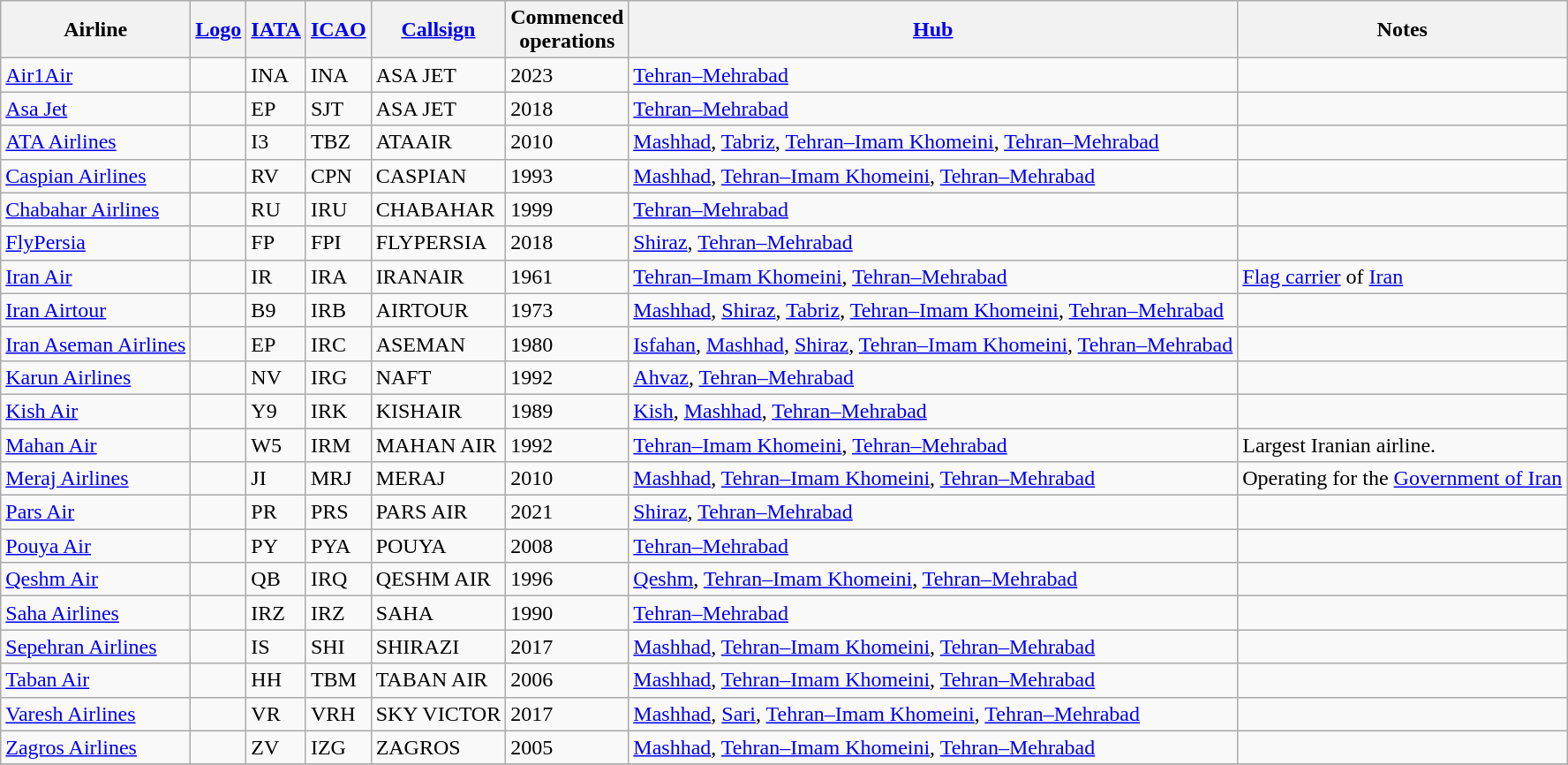<table border=0 cellpadding=2 cellspacing=3 class="wikitable sortable">
<tr valign="middle">
<th>Airline</th>
<th><a href='#'>Logo</a></th>
<th><a href='#'>IATA</a></th>
<th><a href='#'>ICAO</a></th>
<th><a href='#'>Callsign</a></th>
<th>Commenced<br>operations</th>
<th><a href='#'>Hub</a></th>
<th>Notes</th>
</tr>
<tr>
<td><a href='#'>Air1Air</a></td>
<td></td>
<td>INA</td>
<td>INA</td>
<td>ASA JET</td>
<td>2023</td>
<td><a href='#'>Tehran–Mehrabad</a></td>
<td></td>
</tr>
<tr>
<td><a href='#'>Asa Jet</a></td>
<td></td>
<td>EP</td>
<td>SJT</td>
<td>ASA JET</td>
<td>2018</td>
<td><a href='#'>Tehran–Mehrabad</a></td>
<td></td>
</tr>
<tr>
<td><a href='#'>ATA Airlines</a></td>
<td></td>
<td>I3</td>
<td>TBZ</td>
<td>ATAAIR</td>
<td>2010</td>
<td><a href='#'>Mashhad</a>, <a href='#'>Tabriz</a>, <a href='#'>Tehran–Imam Khomeini</a>, <a href='#'>Tehran–Mehrabad</a></td>
<td></td>
</tr>
<tr>
<td><a href='#'>Caspian Airlines</a></td>
<td></td>
<td>RV</td>
<td>CPN</td>
<td>CASPIAN</td>
<td>1993</td>
<td><a href='#'>Mashhad</a>, <a href='#'>Tehran–Imam Khomeini</a>, <a href='#'>Tehran–Mehrabad</a></td>
<td></td>
</tr>
<tr>
<td><a href='#'>Chabahar Airlines</a></td>
<td></td>
<td>RU</td>
<td>IRU</td>
<td>CHABAHAR</td>
<td>1999</td>
<td><a href='#'>Tehran–Mehrabad</a></td>
<td></td>
</tr>
<tr>
<td><a href='#'>FlyPersia</a></td>
<td></td>
<td>FP</td>
<td>FPI</td>
<td>FLYPERSIA</td>
<td>2018</td>
<td><a href='#'>Shiraz</a>, <a href='#'>Tehran–Mehrabad</a></td>
<td></td>
</tr>
<tr>
<td><a href='#'>Iran Air</a></td>
<td></td>
<td>IR</td>
<td>IRA</td>
<td>IRANAIR</td>
<td>1961</td>
<td><a href='#'>Tehran–Imam Khomeini</a>, <a href='#'>Tehran–Mehrabad</a></td>
<td><a href='#'>Flag carrier</a> of <a href='#'>Iran</a></td>
</tr>
<tr>
<td><a href='#'>Iran Airtour</a></td>
<td></td>
<td>B9</td>
<td>IRB</td>
<td>AIRTOUR</td>
<td>1973</td>
<td><a href='#'>Mashhad</a>, <a href='#'>Shiraz</a>, <a href='#'>Tabriz</a>, <a href='#'>Tehran–Imam Khomeini</a>, <a href='#'>Tehran–Mehrabad</a></td>
<td></td>
</tr>
<tr>
<td><a href='#'>Iran Aseman Airlines</a></td>
<td></td>
<td>EP</td>
<td>IRC</td>
<td>ASEMAN</td>
<td>1980</td>
<td><a href='#'>Isfahan</a>, <a href='#'>Mashhad</a>, <a href='#'>Shiraz</a>, <a href='#'>Tehran–Imam Khomeini</a>, <a href='#'>Tehran–Mehrabad</a></td>
<td></td>
</tr>
<tr>
<td><a href='#'>Karun Airlines</a></td>
<td></td>
<td>NV</td>
<td>IRG</td>
<td>NAFT</td>
<td>1992</td>
<td><a href='#'>Ahvaz</a>, <a href='#'>Tehran–Mehrabad</a></td>
<td></td>
</tr>
<tr>
<td><a href='#'>Kish Air</a></td>
<td></td>
<td>Y9</td>
<td>IRK</td>
<td>KISHAIR</td>
<td>1989</td>
<td><a href='#'>Kish</a>, <a href='#'>Mashhad</a>, <a href='#'>Tehran–Mehrabad</a></td>
<td></td>
</tr>
<tr>
<td><a href='#'>Mahan Air</a></td>
<td></td>
<td>W5</td>
<td>IRM</td>
<td>MAHAN AIR</td>
<td>1992</td>
<td><a href='#'>Tehran–Imam Khomeini</a>, <a href='#'>Tehran–Mehrabad</a></td>
<td>Largest Iranian airline.</td>
</tr>
<tr>
<td><a href='#'>Meraj Airlines</a></td>
<td></td>
<td>JI</td>
<td>MRJ</td>
<td>MERAJ</td>
<td>2010</td>
<td><a href='#'>Mashhad</a>, <a href='#'>Tehran–Imam Khomeini</a>, <a href='#'>Tehran–Mehrabad</a></td>
<td>Operating for the <a href='#'>Government of Iran</a></td>
</tr>
<tr>
<td><a href='#'>Pars Air</a></td>
<td></td>
<td>PR</td>
<td>PRS</td>
<td>PARS AIR</td>
<td>2021</td>
<td><a href='#'>Shiraz</a>, <a href='#'>Tehran–Mehrabad</a></td>
<td></td>
</tr>
<tr>
<td><a href='#'>Pouya Air</a></td>
<td></td>
<td>PY</td>
<td>PYA</td>
<td>POUYA</td>
<td>2008</td>
<td><a href='#'>Tehran–Mehrabad</a></td>
<td></td>
</tr>
<tr>
<td><a href='#'>Qeshm Air</a></td>
<td></td>
<td>QB</td>
<td>IRQ</td>
<td>QESHM AIR</td>
<td>1996</td>
<td><a href='#'>Qeshm</a>, <a href='#'>Tehran–Imam Khomeini</a>, <a href='#'>Tehran–Mehrabad</a></td>
<td></td>
</tr>
<tr>
<td><a href='#'>Saha Airlines</a></td>
<td></td>
<td>IRZ</td>
<td>IRZ</td>
<td>SAHA</td>
<td>1990</td>
<td><a href='#'>Tehran–Mehrabad</a></td>
<td></td>
</tr>
<tr>
<td><a href='#'>Sepehran Airlines</a></td>
<td></td>
<td>IS</td>
<td>SHI</td>
<td>SHIRAZI</td>
<td>2017</td>
<td><a href='#'>Mashhad</a>, <a href='#'>Tehran–Imam Khomeini</a>, <a href='#'>Tehran–Mehrabad</a></td>
<td></td>
</tr>
<tr>
<td><a href='#'>Taban Air</a></td>
<td></td>
<td>HH</td>
<td>TBM</td>
<td>TABAN AIR</td>
<td>2006</td>
<td><a href='#'>Mashhad</a>, <a href='#'>Tehran–Imam Khomeini</a>, <a href='#'>Tehran–Mehrabad</a></td>
<td></td>
</tr>
<tr>
<td><a href='#'>Varesh Airlines</a></td>
<td></td>
<td>VR</td>
<td>VRH</td>
<td>SKY VICTOR</td>
<td>2017</td>
<td><a href='#'>Mashhad</a>, <a href='#'>Sari</a>, <a href='#'>Tehran–Imam Khomeini</a>, <a href='#'>Tehran–Mehrabad</a></td>
<td></td>
</tr>
<tr>
<td><a href='#'>Zagros Airlines</a></td>
<td></td>
<td>ZV</td>
<td>IZG</td>
<td>ZAGROS</td>
<td>2005</td>
<td><a href='#'>Mashhad</a>, <a href='#'>Tehran–Imam Khomeini</a>, <a href='#'>Tehran–Mehrabad</a></td>
<td></td>
</tr>
<tr>
</tr>
</table>
